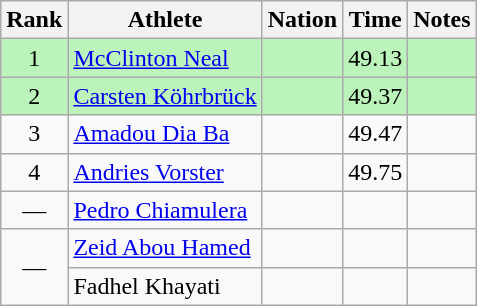<table class="wikitable sortable" style="text-align:center">
<tr>
<th>Rank</th>
<th>Athlete</th>
<th>Nation</th>
<th>Time</th>
<th>Notes</th>
</tr>
<tr style="background:#bbf3bb;">
<td>1</td>
<td align=left><a href='#'>McClinton Neal</a></td>
<td align=left></td>
<td>49.13</td>
<td></td>
</tr>
<tr style="background:#bbf3bb;">
<td>2</td>
<td align=left><a href='#'>Carsten Köhrbrück</a></td>
<td align=left></td>
<td>49.37</td>
<td></td>
</tr>
<tr>
<td>3</td>
<td align=left><a href='#'>Amadou Dia Ba</a></td>
<td align=left></td>
<td>49.47</td>
<td></td>
</tr>
<tr>
<td>4</td>
<td align=left><a href='#'>Andries Vorster</a></td>
<td align=left></td>
<td>49.75</td>
<td></td>
</tr>
<tr>
<td data-sort-value=5>—</td>
<td align=left><a href='#'>Pedro Chiamulera</a></td>
<td align=left></td>
<td data-sort-value=60.00></td>
<td></td>
</tr>
<tr>
<td rowspan=2 data-sort-value=6>—</td>
<td align=left><a href='#'>Zeid Abou Hamed</a></td>
<td align=left></td>
<td data-sort-value=90.00></td>
<td></td>
</tr>
<tr>
<td align=left>Fadhel Khayati</td>
<td align=left></td>
<td data-sort-value=90.00></td>
<td></td>
</tr>
</table>
